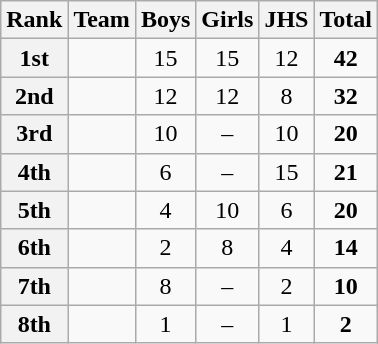<table class="wikitable" style="text-align:center">
<tr>
<th>Rank</th>
<th>Team</th>
<th>Boys</th>
<th>Girls</th>
<th>JHS</th>
<th>Total</th>
</tr>
<tr>
<th>1st</th>
<td align="left"></td>
<td>15</td>
<td>15</td>
<td>12</td>
<td><strong>42</strong></td>
</tr>
<tr>
<th>2nd</th>
<td align=left></td>
<td>12</td>
<td>12</td>
<td>8</td>
<td><strong>32</strong></td>
</tr>
<tr>
<th>3rd</th>
<td align="left"></td>
<td>10</td>
<td>–</td>
<td>10</td>
<td><strong>20</strong></td>
</tr>
<tr>
<th>4th</th>
<td align="left"></td>
<td>6</td>
<td>–</td>
<td>15</td>
<td><strong>21</strong></td>
</tr>
<tr>
<th>5th</th>
<td align="left"></td>
<td>4</td>
<td>10</td>
<td>6</td>
<td><strong>20</strong></td>
</tr>
<tr>
<th>6th</th>
<td align="left"></td>
<td>2</td>
<td>8</td>
<td>4</td>
<td><strong>14</strong></td>
</tr>
<tr>
<th>7th</th>
<td align="left"></td>
<td>8</td>
<td>–</td>
<td>2</td>
<td><strong>10</strong></td>
</tr>
<tr>
<th>8th</th>
<td align="left"></td>
<td>1</td>
<td>–</td>
<td>1</td>
<td><strong>2</strong></td>
</tr>
</table>
